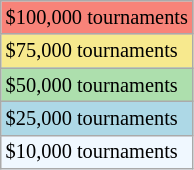<table class="wikitable" style="font-size:85%">
<tr bgcolor="#f88379">
<td>$100,000 tournaments</td>
</tr>
<tr bgcolor="#f7e98e">
<td>$75,000 tournaments</td>
</tr>
<tr bgcolor="#addfad">
<td>$50,000 tournaments</td>
</tr>
<tr bgcolor="lightblue">
<td>$25,000 tournaments</td>
</tr>
<tr bgcolor="#f0f8ff">
<td>$10,000 tournaments</td>
</tr>
</table>
